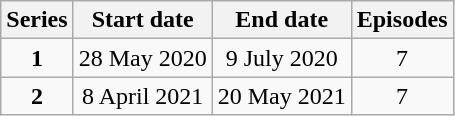<table class="wikitable" style="text-align:center;">
<tr>
<th>Series</th>
<th>Start date</th>
<th>End date</th>
<th>Episodes</th>
</tr>
<tr>
<td><strong>1</strong></td>
<td>28 May 2020</td>
<td>9 July 2020</td>
<td>7</td>
</tr>
<tr>
<td><strong>2</strong></td>
<td>8 April 2021</td>
<td>20 May 2021</td>
<td>7</td>
</tr>
</table>
